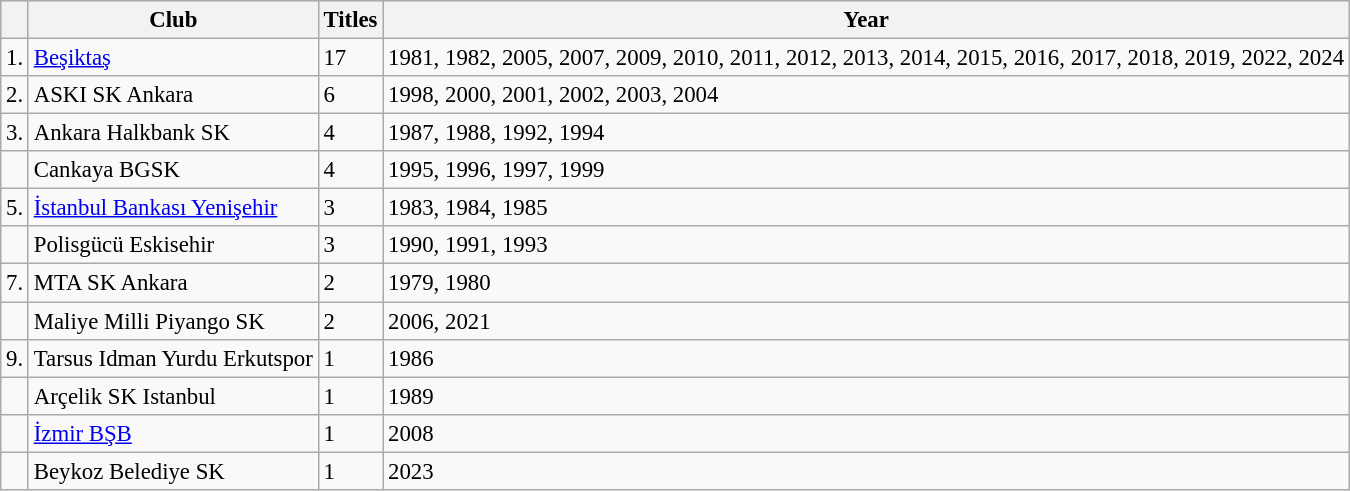<table class="wikitable sortable" style="font-size:95%;">
<tr style="background:#e9e9e9">
<th></th>
<th>Club</th>
<th>Titles</th>
<th>Year</th>
</tr>
<tr>
<td>1.</td>
<td><a href='#'>Beşiktaş</a></td>
<td>17</td>
<td>1981, 1982, 2005, 2007, 2009, 2010, 2011, 2012, 2013, 2014, 2015, 2016, 2017, 2018, 2019, 2022, 2024</td>
</tr>
<tr>
<td>2.</td>
<td>ASKI SK Ankara</td>
<td>6</td>
<td>1998, 2000, 2001, 2002, 2003, 2004</td>
</tr>
<tr>
<td>3.</td>
<td>Ankara Halkbank SK</td>
<td>4</td>
<td>1987, 1988, 1992, 1994</td>
</tr>
<tr>
<td></td>
<td>Cankaya BGSK</td>
<td>4</td>
<td>1995, 1996, 1997, 1999</td>
</tr>
<tr>
<td>5.</td>
<td><a href='#'>İstanbul Bankası Yenişehir</a></td>
<td>3</td>
<td>1983, 1984, 1985</td>
</tr>
<tr>
<td></td>
<td>Polisgücü Eskisehir</td>
<td>3</td>
<td>1990, 1991, 1993</td>
</tr>
<tr>
<td>7.</td>
<td>MTA SK Ankara</td>
<td>2</td>
<td>1979, 1980</td>
</tr>
<tr>
<td></td>
<td>Maliye Milli Piyango SK</td>
<td>2</td>
<td>2006, 2021</td>
</tr>
<tr>
<td>9.</td>
<td>Tarsus Idman Yurdu Erkutspor</td>
<td>1</td>
<td>1986</td>
</tr>
<tr>
<td></td>
<td>Arçelik SK Istanbul</td>
<td>1</td>
<td>1989</td>
</tr>
<tr>
<td></td>
<td><a href='#'>İzmir BŞB</a></td>
<td>1</td>
<td>2008</td>
</tr>
<tr>
<td></td>
<td>Beykoz Belediye SK</td>
<td>1</td>
<td>2023</td>
</tr>
</table>
